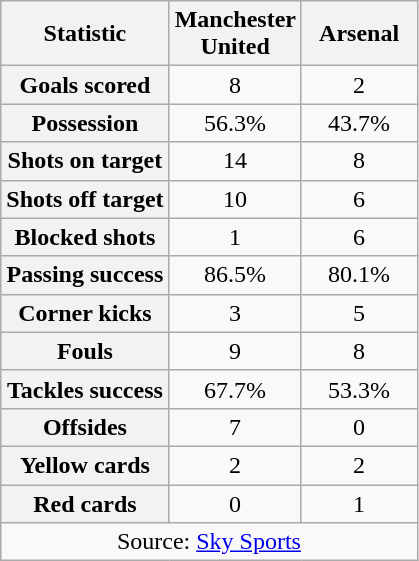<table class="wikitable plainrowheaders" style="text-align:center">
<tr>
<th scope="col">Statistic</th>
<th scope="col" style="width:70px">Manchester United</th>
<th scope="col" style="width:70px">Arsenal</th>
</tr>
<tr>
<th scope=row>Goals scored</th>
<td>8</td>
<td>2</td>
</tr>
<tr>
<th scope=row>Possession</th>
<td>56.3%</td>
<td>43.7%</td>
</tr>
<tr>
<th scope=row>Shots on target</th>
<td>14</td>
<td>8</td>
</tr>
<tr>
<th scope=row>Shots off target</th>
<td>10</td>
<td>6</td>
</tr>
<tr>
<th scope=row>Blocked shots</th>
<td>1</td>
<td>6</td>
</tr>
<tr>
<th scope=row>Passing success</th>
<td>86.5%</td>
<td>80.1%</td>
</tr>
<tr>
<th scope=row>Corner kicks</th>
<td>3</td>
<td>5</td>
</tr>
<tr>
<th scope=row>Fouls</th>
<td>9</td>
<td>8</td>
</tr>
<tr>
<th scope=row>Tackles success</th>
<td>67.7%</td>
<td>53.3%</td>
</tr>
<tr>
<th scope=row>Offsides</th>
<td>7</td>
<td>0</td>
</tr>
<tr>
<th scope=row>Yellow cards</th>
<td>2</td>
<td>2</td>
</tr>
<tr>
<th scope=row>Red cards</th>
<td>0</td>
<td>1</td>
</tr>
<tr>
<td colspan="3">Source: <a href='#'>Sky Sports</a></td>
</tr>
</table>
